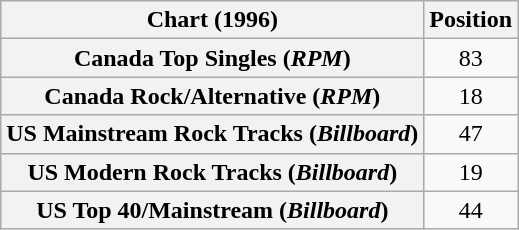<table class="wikitable sortable plainrowheaders" style="text-align:center">
<tr>
<th>Chart (1996)</th>
<th>Position</th>
</tr>
<tr>
<th scope="row">Canada Top Singles (<em>RPM</em>)</th>
<td>83</td>
</tr>
<tr>
<th scope="row">Canada Rock/Alternative (<em>RPM</em>)</th>
<td>18</td>
</tr>
<tr>
<th scope="row">US Mainstream Rock Tracks (<em>Billboard</em>)</th>
<td>47</td>
</tr>
<tr>
<th scope="row">US Modern Rock Tracks (<em>Billboard</em>)</th>
<td>19</td>
</tr>
<tr>
<th scope="row">US Top 40/Mainstream (<em>Billboard</em>)</th>
<td>44</td>
</tr>
</table>
